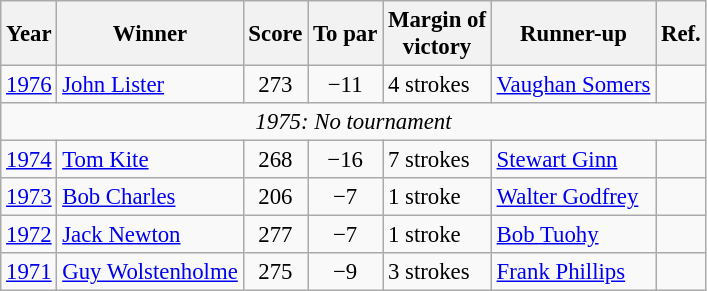<table class=wikitable style="font-size:95%">
<tr>
<th>Year</th>
<th>Winner</th>
<th>Score</th>
<th>To par</th>
<th>Margin of<br>victory</th>
<th>Runner-up</th>
<th>Ref.</th>
</tr>
<tr>
<td><a href='#'>1976</a></td>
<td> <a href='#'>John Lister</a></td>
<td align="center">273</td>
<td align=center>−11</td>
<td>4 strokes</td>
<td> <a href='#'>Vaughan Somers</a></td>
<td></td>
</tr>
<tr>
<td colspan="7" align="center"><em>1975: No tournament</em></td>
</tr>
<tr>
<td><a href='#'>1974</a></td>
<td> <a href='#'>Tom Kite</a></td>
<td align="center">268</td>
<td align=center>−16</td>
<td>7 strokes</td>
<td> <a href='#'>Stewart Ginn</a></td>
<td></td>
</tr>
<tr>
<td><a href='#'>1973</a></td>
<td> <a href='#'>Bob Charles</a></td>
<td align="center">206</td>
<td align="center">−7</td>
<td>1 stroke</td>
<td> <a href='#'>Walter Godfrey</a></td>
<td></td>
</tr>
<tr>
<td><a href='#'>1972</a></td>
<td> <a href='#'>Jack Newton</a></td>
<td align="center">277</td>
<td align=center>−7</td>
<td>1 stroke</td>
<td> <a href='#'>Bob Tuohy</a></td>
<td></td>
</tr>
<tr>
<td><a href='#'>1971</a></td>
<td> <a href='#'>Guy Wolstenholme</a></td>
<td align="center">275</td>
<td align=center>−9</td>
<td>3 strokes</td>
<td> <a href='#'>Frank Phillips</a></td>
<td></td>
</tr>
</table>
